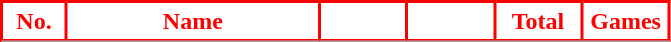<table class="wikitable" style="text-align: center;">
<tr>
<th style="background:#FFFFFF; color:#FF0000; border:2px solid #FF0000; width:35px;" scope="col">No.</th>
<th style="background:#FFFFFF; color:#FF0000; border:2px solid #FF0000; width:160px;" scope="col">Name</th>
<th style="background:#FFFFFF; color:#FF0000; border:2px solid #FF0000; width:50px;" scope="col"></th>
<th style="background:#FFFFFF; color:#FF0000; border:2px solid #FF0000; width:50px;" scope="col"></th>
<th style="background:#FFFFFF; color:#FF0000; border:2px solid #FF0000; width:50px;" scope="col">Total</th>
<th style="background:#FFFFFF; color:#FF0000; border:2px solid #FF0000; width:50px;" scope="col">Games</th>
</tr>
<tr>
</tr>
</table>
